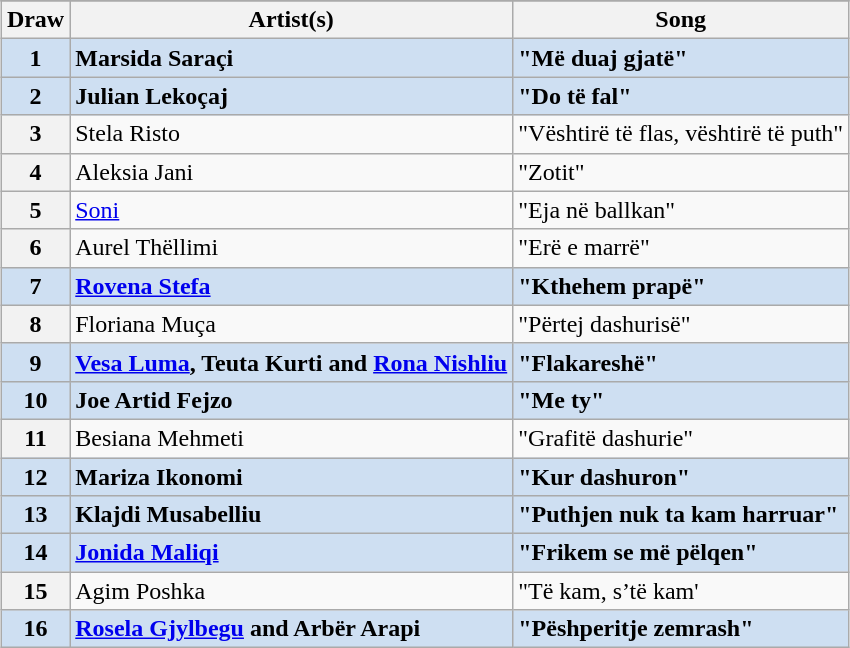<table class="sortable wikitable plainrowheaders" style="margin: 1em auto 1em auto;">
<tr>
</tr>
<tr>
<th scope="col">Draw</th>
<th scope="col">Artist(s)</th>
<th scope="col">Song</th>
</tr>
<tr style="font-weight:bold; background:#CEDFF2;">
<th scope="row" style="text-align:center; font-weight:bold; background:#CEDFF2;">1</th>
<td>Marsida Saraçi</td>
<td>"Më duaj gjatë"</td>
</tr>
<tr style="font-weight:bold; background:#CEDFF2;">
<th scope="row" style="text-align:center; font-weight:bold; background:#CEDFF2;">2</th>
<td>Julian Lekoçaj</td>
<td>"Do të fal"</td>
</tr>
<tr>
<th scope="row" style="text-align:center;">3</th>
<td>Stela Risto</td>
<td>"Vështirë të flas, vështirë të puth"</td>
</tr>
<tr>
<th scope="row" style="text-align:center;">4</th>
<td>Aleksia Jani</td>
<td>"Zotit"</td>
</tr>
<tr>
<th scope="row" style="text-align:center;">5</th>
<td><a href='#'>Soni</a></td>
<td>"Eja në ballkan"</td>
</tr>
<tr>
<th scope="row" style="text-align:center;">6</th>
<td>Aurel Thëllimi</td>
<td>"Erë e marrë"</td>
</tr>
<tr style="font-weight:bold; background:#CEDFF2;">
<th scope="row" style="text-align:center; font-weight:bold; background:#CEDFF2;">7</th>
<td><a href='#'>Rovena Stefa</a></td>
<td>"Kthehem prapë"</td>
</tr>
<tr>
<th scope="row" style="text-align:center;">8</th>
<td>Floriana Muça</td>
<td>"Përtej dashurisë"</td>
</tr>
<tr style="font-weight:bold; background:#CEDFF2;">
<th scope="row" style="text-align:center; font-weight:bold; background:#CEDFF2;">9</th>
<td><a href='#'>Vesa Luma</a>, Teuta Kurti and <a href='#'>Rona Nishliu</a></td>
<td>"Flakareshë"</td>
</tr>
<tr style="font-weight:bold; background:#CEDFF2;">
<th scope="row" style="text-align:center; font-weight:bold; background:#CEDFF2;">10</th>
<td>Joe Artid Fejzo</td>
<td>"Me ty"</td>
</tr>
<tr>
<th scope="row" style="text-align:center;">11</th>
<td>Besiana Mehmeti</td>
<td>"Grafitë dashurie"</td>
</tr>
<tr style="font-weight:bold; background:#CEDFF2;">
<th scope="row" style="text-align:center; font-weight:bold; background:#CEDFF2;">12</th>
<td>Mariza Ikonomi</td>
<td>"Kur dashuron"</td>
</tr>
<tr style="font-weight:bold; background:#CEDFF2;">
<th scope="row" style="text-align:center; font-weight:bold; background:#CEDFF2;">13</th>
<td>Klajdi Musabelliu</td>
<td>"Puthjen nuk ta kam harruar"</td>
</tr>
<tr style="font-weight:bold; background:#CEDFF2;">
<th scope="row" style="text-align:center; font-weight:bold; background:#CEDFF2;">14</th>
<td><a href='#'>Jonida Maliqi</a></td>
<td>"Frikem se më pëlqen"</td>
</tr>
<tr>
<th scope="row" style="text-align:center;">15</th>
<td>Agim Poshka</td>
<td>"Të kam, s’të kam'</td>
</tr>
<tr style="font-weight:bold; background:#CEDFF2;">
<th scope="row" style="text-align:center; font-weight:bold; background:#CEDFF2;">16</th>
<td><a href='#'>Rosela Gjylbegu</a> and Arbër Arapi</td>
<td>"Pëshperitje zemrash"</td>
</tr>
</table>
